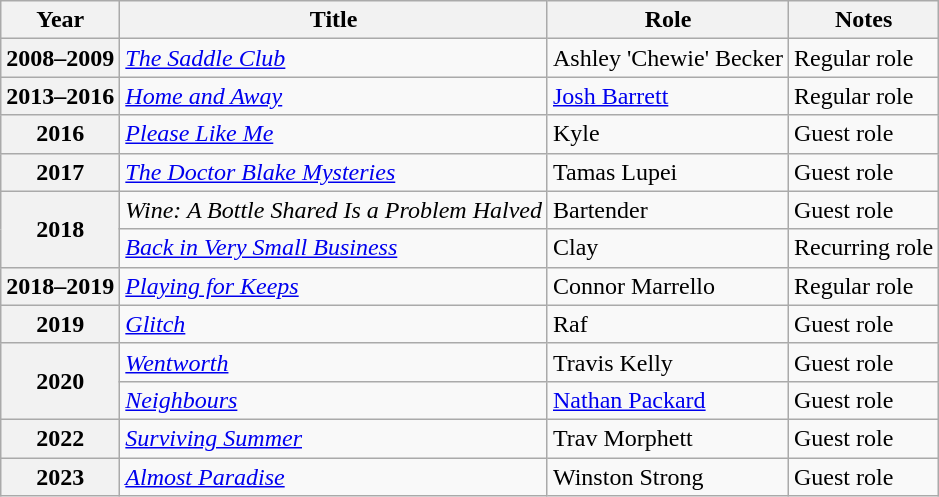<table class="wikitable sortable plainrowheaders">
<tr>
<th scope="col">Year</th>
<th scope="col">Title</th>
<th scope="col">Role</th>
<th scope="col" class="unsortable">Notes</th>
</tr>
<tr>
<th scope="row">2008–2009</th>
<td><em><a href='#'>The Saddle Club</a></em></td>
<td>Ashley 'Chewie' Becker</td>
<td>Regular role</td>
</tr>
<tr>
<th scope="row">2013–2016</th>
<td><em><a href='#'>Home and Away</a></em></td>
<td><a href='#'>Josh Barrett</a></td>
<td>Regular role</td>
</tr>
<tr>
<th scope="row">2016</th>
<td><em><a href='#'>Please Like Me</a></em></td>
<td>Kyle</td>
<td>Guest role</td>
</tr>
<tr>
<th scope="row">2017</th>
<td><em><a href='#'>The Doctor Blake Mysteries</a></em></td>
<td>Tamas Lupei</td>
<td>Guest role</td>
</tr>
<tr>
<th rowspan="2" scope="row">2018</th>
<td><em>Wine: A Bottle Shared Is a Problem Halved</em></td>
<td>Bartender</td>
<td>Guest role</td>
</tr>
<tr>
<td><em><a href='#'>Back in Very Small Business</a></em></td>
<td>Clay</td>
<td>Recurring role</td>
</tr>
<tr>
<th scope="row">2018–2019</th>
<td><em><a href='#'>Playing for Keeps</a></em></td>
<td>Connor Marrello</td>
<td>Regular role</td>
</tr>
<tr>
<th scope="row">2019</th>
<td><em><a href='#'>Glitch</a></em></td>
<td>Raf</td>
<td>Guest role</td>
</tr>
<tr>
<th rowspan="2" scope="row">2020</th>
<td><em><a href='#'>Wentworth</a></em></td>
<td>Travis Kelly</td>
<td>Guest role</td>
</tr>
<tr>
<td><em><a href='#'>Neighbours</a></em></td>
<td><a href='#'>Nathan Packard</a></td>
<td>Guest role</td>
</tr>
<tr>
<th scope="row">2022</th>
<td><em><a href='#'>Surviving Summer</a></em></td>
<td>Trav Morphett</td>
<td>Guest role</td>
</tr>
<tr>
<th scope="row">2023</th>
<td><em><a href='#'>Almost Paradise</a></em></td>
<td>Winston Strong</td>
<td>Guest role</td>
</tr>
</table>
